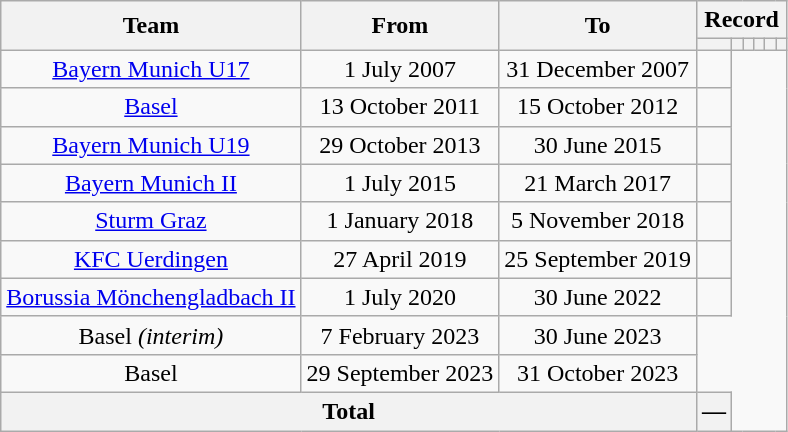<table class="wikitable" style="text-align: center">
<tr>
<th rowspan="2">Team</th>
<th rowspan="2">From</th>
<th rowspan="2">To</th>
<th colspan="6">Record</th>
</tr>
<tr>
<th></th>
<th></th>
<th></th>
<th></th>
<th></th>
<th></th>
</tr>
<tr>
<td><a href='#'>Bayern Munich U17</a></td>
<td>1 July 2007</td>
<td>31 December 2007<br></td>
<td></td>
</tr>
<tr>
<td><a href='#'>Basel</a></td>
<td>13 October 2011</td>
<td>15 October 2012<br></td>
<td></td>
</tr>
<tr>
<td><a href='#'>Bayern Munich U19</a></td>
<td>29 October 2013</td>
<td>30 June 2015<br></td>
<td></td>
</tr>
<tr>
<td><a href='#'>Bayern Munich II</a></td>
<td>1 July 2015</td>
<td>21 March 2017<br></td>
<td></td>
</tr>
<tr>
<td><a href='#'>Sturm Graz</a></td>
<td>1 January 2018</td>
<td>5 November 2018<br></td>
<td></td>
</tr>
<tr>
<td><a href='#'>KFC Uerdingen</a></td>
<td>27 April 2019</td>
<td>25 September 2019<br></td>
<td></td>
</tr>
<tr>
<td><a href='#'>Borussia Mönchengladbach II</a></td>
<td>1 July 2020</td>
<td>30 June 2022<br></td>
<td></td>
</tr>
<tr>
<td>Basel <em>(interim)</em></td>
<td>7 February 2023</td>
<td>30 June 2023<br></td>
</tr>
<tr>
<td>Basel</td>
<td>29 September 2023</td>
<td>31 October 2023<br></td>
</tr>
<tr>
<th colspan="3">Total<br></th>
<th>—</th>
</tr>
</table>
